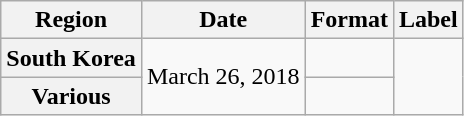<table class="wikitable plainrowheaders" style="text-align:center">
<tr>
<th>Region</th>
<th>Date</th>
<th>Format</th>
<th>Label</th>
</tr>
<tr>
<th scope="row">South Korea</th>
<td rowspan="2">March 26, 2018</td>
<td></td>
<td rowspan="2"></td>
</tr>
<tr>
<th scope="row">Various</th>
<td></td>
</tr>
</table>
